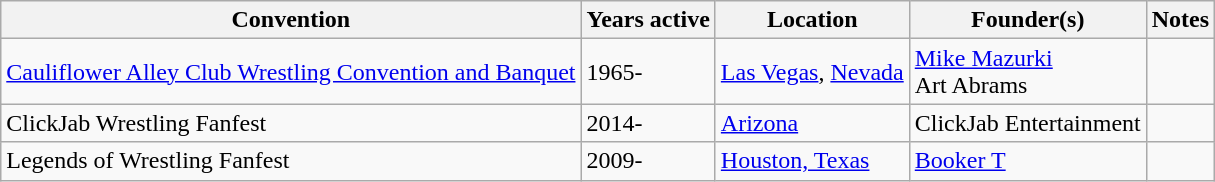<table class="sortable wikitable">
<tr>
<th>Convention</th>
<th>Years active</th>
<th>Location</th>
<th>Founder(s)</th>
<th>Notes</th>
</tr>
<tr>
<td><a href='#'>Cauliflower Alley Club Wrestling Convention and Banquet</a></td>
<td>1965-</td>
<td><a href='#'>Las Vegas</a>, <a href='#'>Nevada</a></td>
<td><a href='#'>Mike Mazurki</a><br>Art Abrams</td>
<td></td>
</tr>
<tr>
<td>ClickJab Wrestling Fanfest</td>
<td>2014-</td>
<td><a href='#'>Arizona</a></td>
<td>ClickJab Entertainment</td>
<td></td>
</tr>
<tr>
<td>Legends of Wrestling Fanfest</td>
<td>2009-</td>
<td><a href='#'>Houston, Texas</a></td>
<td><a href='#'>Booker T</a></td>
<td></td>
</tr>
</table>
